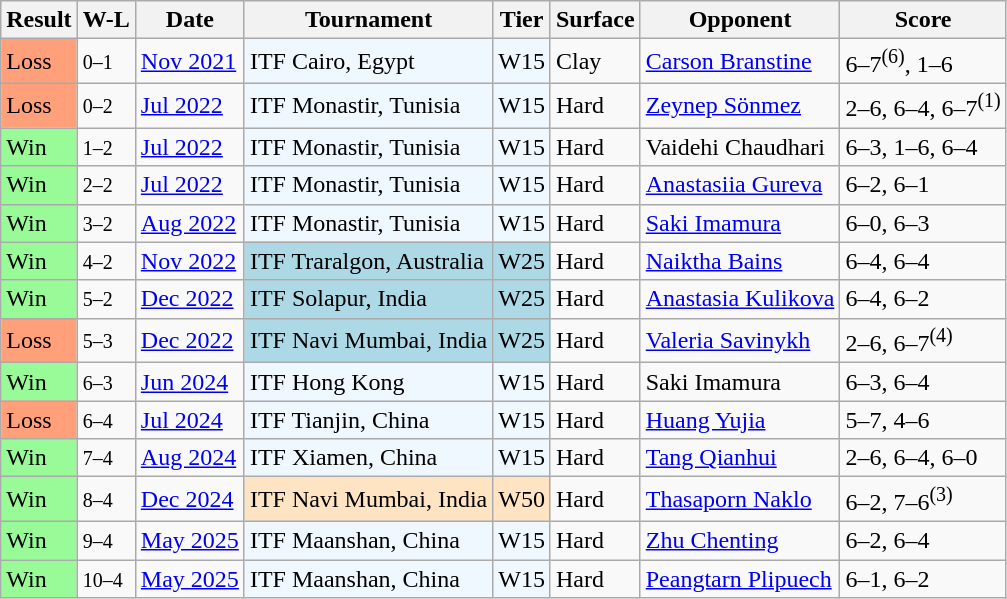<table class="sortable wikitable">
<tr>
<th>Result</th>
<th class="unsortable">W-L</th>
<th>Date</th>
<th>Tournament</th>
<th>Tier</th>
<th>Surface</th>
<th>Opponent</th>
<th class="unsortable">Score</th>
</tr>
<tr>
<td style="background:#ffa07a;">Loss</td>
<td><small>0–1</small></td>
<td><a href='#'>Nov 2021</a></td>
<td style="background:#f0f8ff;">ITF Cairo, Egypt</td>
<td style="background:#f0f8ff;">W15</td>
<td>Clay</td>
<td> <a href='#'>Carson Branstine</a></td>
<td>6–7<sup>(6)</sup>, 1–6</td>
</tr>
<tr>
<td style="background:#ffa07a;">Loss</td>
<td><small>0–2</small></td>
<td><a href='#'>Jul 2022</a></td>
<td style="background:#f0f8ff;">ITF Monastir, Tunisia</td>
<td style="background:#f0f8ff;">W15</td>
<td>Hard</td>
<td> <a href='#'>Zeynep Sönmez</a></td>
<td>2–6, 6–4, 6–7<sup>(1)</sup></td>
</tr>
<tr>
<td style="background:#98fb98;">Win</td>
<td><small>1–2</small></td>
<td><a href='#'>Jul 2022</a></td>
<td style="background:#f0f8ff;">ITF Monastir, Tunisia</td>
<td style="background:#f0f8ff;">W15</td>
<td>Hard</td>
<td> Vaidehi Chaudhari</td>
<td>6–3, 1–6, 6–4</td>
</tr>
<tr>
<td style="background:#98fb98;">Win</td>
<td><small>2–2</small></td>
<td><a href='#'>Jul 2022</a></td>
<td style="background:#f0f8ff;">ITF Monastir, Tunisia</td>
<td style="background:#f0f8ff;">W15</td>
<td>Hard</td>
<td> <a href='#'>Anastasiia Gureva</a></td>
<td>6–2, 6–1</td>
</tr>
<tr>
<td style="background:#98fb98;">Win</td>
<td><small>3–2</small></td>
<td><a href='#'>Aug 2022</a></td>
<td style="background:#f0f8ff;">ITF Monastir, Tunisia</td>
<td style="background:#f0f8ff;">W15</td>
<td>Hard</td>
<td> <a href='#'>Saki Imamura</a></td>
<td>6–0, 6–3</td>
</tr>
<tr>
<td style="background:#98fb98;">Win</td>
<td><small>4–2</small></td>
<td><a href='#'>Nov 2022</a></td>
<td style="background:lightblue;">ITF Traralgon, Australia</td>
<td style="background:lightblue;">W25</td>
<td>Hard</td>
<td> <a href='#'>Naiktha Bains</a></td>
<td>6–4, 6–4</td>
</tr>
<tr>
<td style="background:#98fb98;">Win</td>
<td><small>5–2</small></td>
<td><a href='#'>Dec 2022</a></td>
<td style="background:lightblue;">ITF Solapur, India</td>
<td style="background:lightblue;">W25</td>
<td>Hard</td>
<td> <a href='#'>Anastasia Kulikova</a></td>
<td>6–4, 6–2</td>
</tr>
<tr>
<td style="background:#ffa07a;">Loss</td>
<td><small>5–3</small></td>
<td><a href='#'>Dec 2022</a></td>
<td style="background:lightblue;">ITF Navi Mumbai, India</td>
<td style="background:lightblue;">W25</td>
<td>Hard</td>
<td> <a href='#'>Valeria Savinykh</a></td>
<td>2–6, 6–7<sup>(4)</sup></td>
</tr>
<tr>
<td style="background:#98fb98;">Win</td>
<td><small>6–3</small></td>
<td><a href='#'>Jun 2024</a></td>
<td style="background:#f0f8ff;">ITF Hong Kong</td>
<td style="background:#f0f8ff;">W15</td>
<td>Hard</td>
<td> Saki Imamura</td>
<td>6–3, 6–4</td>
</tr>
<tr>
<td style="background:#ffa07a;">Loss</td>
<td><small>6–4</small></td>
<td><a href='#'>Jul 2024</a></td>
<td style="background:#f0f8ff;">ITF Tianjin, China</td>
<td style="background:#f0f8ff;">W15</td>
<td>Hard</td>
<td> <a href='#'>Huang Yujia</a></td>
<td>5–7, 4–6</td>
</tr>
<tr>
<td style="background:#98fb98;">Win</td>
<td><small>7–4</small></td>
<td><a href='#'>Aug 2024</a></td>
<td style="background:#f0f8ff;">ITF Xiamen, China</td>
<td style="background:#f0f8ff;">W15</td>
<td>Hard</td>
<td> <a href='#'>Tang Qianhui</a></td>
<td>2–6, 6–4, 6–0</td>
</tr>
<tr>
<td style="background:#98fb98;">Win</td>
<td><small>8–4</small></td>
<td><a href='#'>Dec 2024</a></td>
<td style="background:#ffe4c4;">ITF Navi Mumbai, India</td>
<td style="background:#ffe4c4;">W50</td>
<td>Hard</td>
<td> <a href='#'>Thasaporn Naklo</a></td>
<td>6–2, 7–6<sup>(3)</sup></td>
</tr>
<tr>
<td style="background:#98fb98;">Win</td>
<td><small>9–4</small></td>
<td><a href='#'>May 2025</a></td>
<td style="background:#f0f8ff;">ITF Maanshan, China</td>
<td style="background:#f0f8ff;">W15</td>
<td>Hard</td>
<td> <a href='#'>Zhu Chenting</a></td>
<td>6–2, 6–4</td>
</tr>
<tr>
<td style="background:#98fb98;">Win</td>
<td><small>10–4</small></td>
<td><a href='#'>May 2025</a></td>
<td style="background:#f0f8ff;">ITF Maanshan, China</td>
<td style="background:#f0f8ff;">W15</td>
<td>Hard</td>
<td> <a href='#'>Peangtarn Plipuech</a></td>
<td>6–1, 6–2</td>
</tr>
</table>
